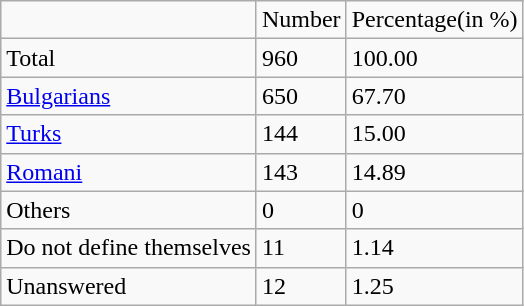<table class="wikitable">
<tr>
<td></td>
<td>Number</td>
<td>Percentage(in %)</td>
</tr>
<tr>
<td>Total</td>
<td>960</td>
<td>100.00</td>
</tr>
<tr>
<td><a href='#'>Bulgarians</a></td>
<td>650</td>
<td>67.70</td>
</tr>
<tr>
<td><a href='#'>Turks</a></td>
<td>144</td>
<td>15.00</td>
</tr>
<tr>
<td><a href='#'>Romani</a></td>
<td>143</td>
<td>14.89</td>
</tr>
<tr>
<td>Others</td>
<td>0</td>
<td>0</td>
</tr>
<tr>
<td>Do not define themselves</td>
<td>11</td>
<td>1.14</td>
</tr>
<tr>
<td>Unanswered</td>
<td>12</td>
<td>1.25</td>
</tr>
</table>
